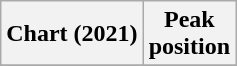<table class="wikitable sortable plainrowheaders" style="text-align:center">
<tr>
<th scope="col">Chart (2021)</th>
<th scope="col">Peak<br>position</th>
</tr>
<tr>
</tr>
</table>
